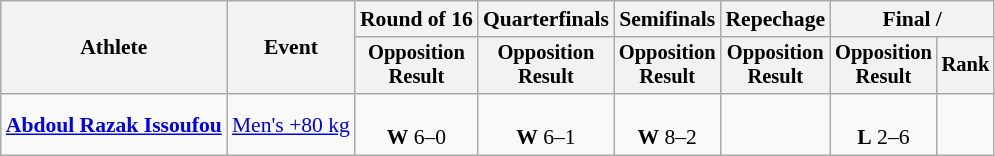<table class="wikitable" style="font-size:90%;">
<tr>
<th rowspan=2>Athlete</th>
<th rowspan=2>Event</th>
<th>Round of 16</th>
<th>Quarterfinals</th>
<th>Semifinals</th>
<th>Repechage</th>
<th colspan=2>Final / </th>
</tr>
<tr style="font-size:95%">
<th>Opposition<br>Result</th>
<th>Opposition<br>Result</th>
<th>Opposition<br>Result</th>
<th>Opposition<br>Result</th>
<th>Opposition<br>Result</th>
<th>Rank</th>
</tr>
<tr align=center>
<td align=left><strong><a href='#'>Abdoul Razak Issoufou</a></strong></td>
<td align=left><a href='#'>Men's +80 kg</a></td>
<td><br><strong>W</strong> 6–0</td>
<td><br><strong>W</strong> 6–1</td>
<td><br><strong>W</strong> 8–2</td>
<td></td>
<td><br><strong>L</strong> 2–6</td>
<td></td>
</tr>
</table>
